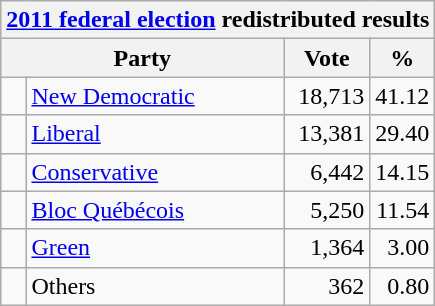<table class="wikitable">
<tr>
<th colspan="4"><a href='#'>2011 federal election</a> redistributed results</th>
</tr>
<tr>
<th bgcolor="#DDDDFF" width="130px" colspan="2">Party</th>
<th bgcolor="#DDDDFF" width="50px">Vote</th>
<th bgcolor="#DDDDFF" width="30px">%</th>
</tr>
<tr>
<td> </td>
<td><a href='#'>New Democratic</a></td>
<td align=right>18,713</td>
<td align=right>41.12</td>
</tr>
<tr>
<td> </td>
<td><a href='#'>Liberal</a></td>
<td align=right>13,381</td>
<td align=right>29.40</td>
</tr>
<tr>
<td> </td>
<td><a href='#'>Conservative</a></td>
<td align=right>6,442</td>
<td align=right>14.15</td>
</tr>
<tr>
<td> </td>
<td><a href='#'>Bloc Québécois</a></td>
<td align=right>5,250</td>
<td align=right>11.54</td>
</tr>
<tr>
<td> </td>
<td><a href='#'>Green</a></td>
<td align=right>1,364</td>
<td align=right>3.00</td>
</tr>
<tr>
<td> </td>
<td>Others</td>
<td align=right>362</td>
<td align=right>0.80</td>
</tr>
</table>
